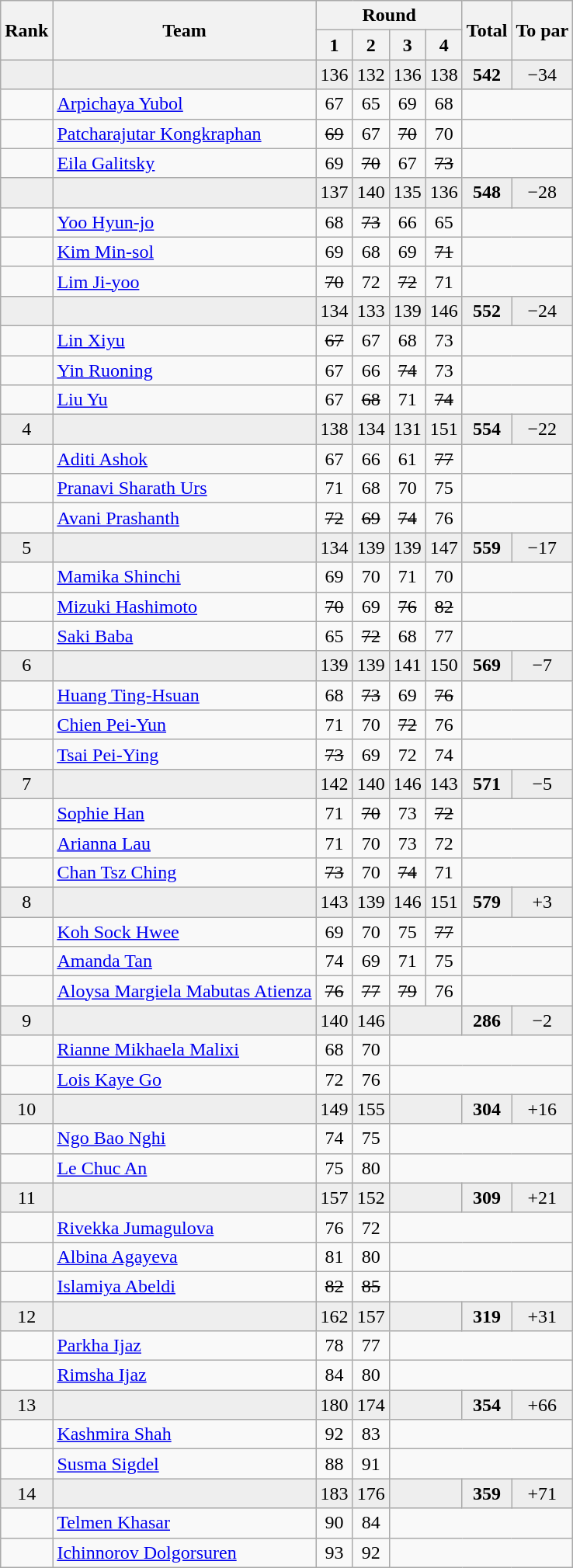<table class=wikitable style="text-align:center">
<tr>
<th rowspan="2">Rank</th>
<th rowspan="2">Team</th>
<th colspan="4">Round</th>
<th rowspan="2">Total</th>
<th rowspan="2">To par</th>
</tr>
<tr>
<th>1</th>
<th>2</th>
<th>3</th>
<th>4</th>
</tr>
<tr style="background:#eeeeee;">
<td></td>
<td align=left></td>
<td>136</td>
<td>132</td>
<td>136</td>
<td>138</td>
<td><strong>542</strong></td>
<td>−34</td>
</tr>
<tr>
<td></td>
<td align=left><a href='#'>Arpichaya Yubol</a></td>
<td>67</td>
<td>65</td>
<td>69</td>
<td>68</td>
<td colspan=2></td>
</tr>
<tr>
<td></td>
<td align=left><a href='#'>Patcharajutar Kongkraphan</a></td>
<td><s>69</s></td>
<td>67</td>
<td><s>70</s></td>
<td>70</td>
<td colspan=2></td>
</tr>
<tr>
<td></td>
<td align=left><a href='#'>Eila Galitsky</a></td>
<td>69</td>
<td><s>70</s></td>
<td>67</td>
<td><s>73</s></td>
<td colspan=2></td>
</tr>
<tr style="background:#eeeeee;">
<td></td>
<td align=left></td>
<td>137</td>
<td>140</td>
<td>135</td>
<td>136</td>
<td><strong>548</strong></td>
<td>−28</td>
</tr>
<tr>
<td></td>
<td align=left><a href='#'>Yoo Hyun-jo</a></td>
<td>68</td>
<td><s>73</s></td>
<td>66</td>
<td>65</td>
<td colspan=2></td>
</tr>
<tr>
<td></td>
<td align=left><a href='#'>Kim Min-sol</a></td>
<td>69</td>
<td>68</td>
<td>69</td>
<td><s>71</s></td>
<td colspan=2></td>
</tr>
<tr>
<td></td>
<td align=left><a href='#'>Lim Ji-yoo</a></td>
<td><s>70</s></td>
<td>72</td>
<td><s>72</s></td>
<td>71</td>
<td colspan=2></td>
</tr>
<tr style="background:#eeeeee;">
<td></td>
<td align=left></td>
<td>134</td>
<td>133</td>
<td>139</td>
<td>146</td>
<td><strong>552</strong></td>
<td>−24</td>
</tr>
<tr>
<td></td>
<td align=left><a href='#'>Lin Xiyu</a></td>
<td><s>67</s></td>
<td>67</td>
<td>68</td>
<td>73</td>
<td colspan=2></td>
</tr>
<tr>
<td></td>
<td align=left><a href='#'>Yin Ruoning</a></td>
<td>67</td>
<td>66</td>
<td><s>74</s></td>
<td>73</td>
<td colspan=2></td>
</tr>
<tr>
<td></td>
<td align=left><a href='#'>Liu Yu</a></td>
<td>67</td>
<td><s>68</s></td>
<td>71</td>
<td><s>74</s></td>
<td colspan=2></td>
</tr>
<tr style="background:#eeeeee;">
<td>4</td>
<td align=left></td>
<td>138</td>
<td>134</td>
<td>131</td>
<td>151</td>
<td><strong>554</strong></td>
<td>−22</td>
</tr>
<tr>
<td></td>
<td align=left><a href='#'>Aditi Ashok</a></td>
<td>67</td>
<td>66</td>
<td>61</td>
<td><s>77</s></td>
<td colspan=2></td>
</tr>
<tr>
<td></td>
<td align=left><a href='#'>Pranavi Sharath Urs</a></td>
<td>71</td>
<td>68</td>
<td>70</td>
<td>75</td>
<td colspan=2></td>
</tr>
<tr>
<td></td>
<td align=left><a href='#'>Avani Prashanth</a></td>
<td><s>72</s></td>
<td><s>69</s></td>
<td><s>74</s></td>
<td>76</td>
<td colspan=2></td>
</tr>
<tr style="background:#eeeeee;">
<td>5</td>
<td align=left></td>
<td>134</td>
<td>139</td>
<td>139</td>
<td>147</td>
<td><strong>559</strong></td>
<td>−17</td>
</tr>
<tr>
<td></td>
<td align=left><a href='#'>Mamika Shinchi</a></td>
<td>69</td>
<td>70</td>
<td>71</td>
<td>70</td>
<td colspan=2></td>
</tr>
<tr>
<td></td>
<td align=left><a href='#'>Mizuki Hashimoto</a></td>
<td><s>70</s></td>
<td>69</td>
<td><s>76</s></td>
<td><s>82</s></td>
<td colspan=2></td>
</tr>
<tr>
<td></td>
<td align=left><a href='#'>Saki Baba</a></td>
<td>65</td>
<td><s>72</s></td>
<td>68</td>
<td>77</td>
<td colspan=2></td>
</tr>
<tr style="background:#eeeeee;">
<td>6</td>
<td align=left></td>
<td>139</td>
<td>139</td>
<td>141</td>
<td>150</td>
<td><strong>569</strong></td>
<td>−7</td>
</tr>
<tr>
<td></td>
<td align=left><a href='#'>Huang Ting-Hsuan</a></td>
<td>68</td>
<td><s>73</s></td>
<td>69</td>
<td><s>76</s></td>
<td colspan=2></td>
</tr>
<tr>
<td></td>
<td align=left><a href='#'>Chien Pei-Yun</a></td>
<td>71</td>
<td>70</td>
<td><s>72</s></td>
<td>76</td>
<td colspan=2></td>
</tr>
<tr>
<td></td>
<td align=left><a href='#'>Tsai Pei-Ying</a></td>
<td><s>73</s></td>
<td>69</td>
<td>72</td>
<td>74</td>
<td colspan=2></td>
</tr>
<tr style="background:#eeeeee;">
<td>7</td>
<td align=left></td>
<td>142</td>
<td>140</td>
<td>146</td>
<td>143</td>
<td><strong>571</strong></td>
<td>−5</td>
</tr>
<tr>
<td></td>
<td align=left><a href='#'>Sophie Han</a></td>
<td>71</td>
<td><s>70</s></td>
<td>73</td>
<td><s>72</s></td>
<td colspan=2></td>
</tr>
<tr>
<td></td>
<td align=left><a href='#'>Arianna Lau</a></td>
<td>71</td>
<td>70</td>
<td>73</td>
<td>72</td>
<td colspan=2></td>
</tr>
<tr>
<td></td>
<td align=left><a href='#'>Chan Tsz Ching</a></td>
<td><s>73</s></td>
<td>70</td>
<td><s>74</s></td>
<td>71</td>
<td colspan=2></td>
</tr>
<tr style="background:#eeeeee;">
<td>8</td>
<td align=left></td>
<td>143</td>
<td>139</td>
<td>146</td>
<td>151</td>
<td><strong>579</strong></td>
<td>+3</td>
</tr>
<tr>
<td></td>
<td align=left><a href='#'>Koh Sock Hwee</a></td>
<td>69</td>
<td>70</td>
<td>75</td>
<td><s>77</s></td>
<td colspan=2></td>
</tr>
<tr>
<td></td>
<td align=left><a href='#'>Amanda Tan</a></td>
<td>74</td>
<td>69</td>
<td>71</td>
<td>75</td>
<td colspan=2></td>
</tr>
<tr>
<td></td>
<td align=left><a href='#'>Aloysa Margiela Mabutas Atienza</a></td>
<td><s>76</s></td>
<td><s>77</s></td>
<td><s>79</s></td>
<td>76</td>
<td colspan=2></td>
</tr>
<tr style="background:#eeeeee;">
<td>9</td>
<td align=left></td>
<td>140</td>
<td>146</td>
<td colspan=2></td>
<td><strong>286</strong></td>
<td>−2</td>
</tr>
<tr>
<td></td>
<td align=left><a href='#'>Rianne Mikhaela Malixi</a></td>
<td>68</td>
<td>70</td>
<td colspan=4></td>
</tr>
<tr>
<td></td>
<td align=left><a href='#'>Lois Kaye Go</a></td>
<td>72</td>
<td>76</td>
<td colspan=4></td>
</tr>
<tr style="background:#eeeeee;">
<td>10</td>
<td align=left></td>
<td>149</td>
<td>155</td>
<td colspan=2></td>
<td><strong>304</strong></td>
<td>+16</td>
</tr>
<tr>
<td></td>
<td align=left><a href='#'>Ngo Bao Nghi</a></td>
<td>74</td>
<td>75</td>
<td colspan=4></td>
</tr>
<tr>
<td></td>
<td align=left><a href='#'>Le Chuc An</a></td>
<td>75</td>
<td>80</td>
<td colspan=4></td>
</tr>
<tr style="background:#eeeeee;">
<td>11</td>
<td align=left></td>
<td>157</td>
<td>152</td>
<td colspan=2></td>
<td><strong>309</strong></td>
<td>+21</td>
</tr>
<tr>
<td></td>
<td align=left><a href='#'>Rivekka Jumagulova</a></td>
<td>76</td>
<td>72</td>
<td colspan=4></td>
</tr>
<tr>
<td></td>
<td align=left><a href='#'>Albina Agayeva</a></td>
<td>81</td>
<td>80</td>
<td colspan=4></td>
</tr>
<tr>
<td></td>
<td align=left><a href='#'>Islamiya Abeldi</a></td>
<td><s>82</s></td>
<td><s>85</s></td>
<td colspan=4></td>
</tr>
<tr style="background:#eeeeee;">
<td>12</td>
<td align=left></td>
<td>162</td>
<td>157</td>
<td colspan=2></td>
<td><strong>319</strong></td>
<td>+31</td>
</tr>
<tr>
<td></td>
<td align=left><a href='#'>Parkha Ijaz</a></td>
<td>78</td>
<td>77</td>
<td colspan=4></td>
</tr>
<tr>
<td></td>
<td align=left><a href='#'>Rimsha Ijaz</a></td>
<td>84</td>
<td>80</td>
<td colspan=4></td>
</tr>
<tr style="background:#eeeeee;">
<td>13</td>
<td align=left></td>
<td>180</td>
<td>174</td>
<td colspan=2></td>
<td><strong>354</strong></td>
<td>+66</td>
</tr>
<tr>
<td></td>
<td align=left><a href='#'>Kashmira Shah</a></td>
<td>92</td>
<td>83</td>
<td colspan=4></td>
</tr>
<tr>
<td></td>
<td align=left><a href='#'>Susma Sigdel</a></td>
<td>88</td>
<td>91</td>
<td colspan=4></td>
</tr>
<tr style="background:#eeeeee;">
<td>14</td>
<td align=left></td>
<td>183</td>
<td>176</td>
<td colspan=2></td>
<td><strong>359</strong></td>
<td>+71</td>
</tr>
<tr>
<td></td>
<td align=left><a href='#'>Telmen Khasar</a></td>
<td>90</td>
<td>84</td>
<td colspan=4></td>
</tr>
<tr>
<td></td>
<td align=left><a href='#'>Ichinnorov Dolgorsuren</a></td>
<td>93</td>
<td>92</td>
<td colspan=4></td>
</tr>
</table>
